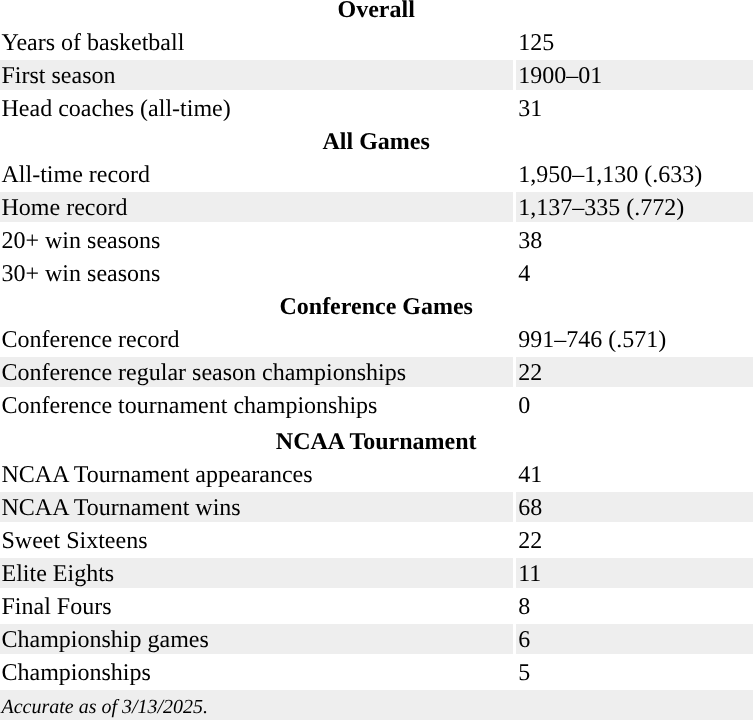<table width=40% class="toccolours">
<tr>
<th colspan=2>Overall</th>
</tr>
<tr>
<td>Years of basketball</td>
<td>125</td>
</tr>
<tr bgcolor=#eeeeee>
<td>First season</td>
<td>1900–01</td>
</tr>
<tr>
<td>Head coaches (all-time)</td>
<td>31</td>
</tr>
<tr>
<th colspan=2>All Games</th>
</tr>
<tr>
<td>All-time record</td>
<td>1,950–1,130 (.633)</td>
</tr>
<tr bgcolor=#eeeeee>
<td>Home record</td>
<td>1,137–335 (.772)</td>
</tr>
<tr>
<td>20+ win seasons</td>
<td>38</td>
</tr>
<tr -bgcolor=#eeeeee>
<td>30+ win seasons</td>
<td>4</td>
</tr>
<tr>
<th colspan=2>Conference Games</th>
</tr>
<tr>
<td>Conference record</td>
<td>991–746 (.571)</td>
</tr>
<tr bgcolor=#eeeeee>
<td>Conference regular season championships</td>
<td>22</td>
</tr>
<tr>
<td>Conference tournament championships</td>
<td>0</td>
</tr>
<tr bgcolor=#eeeeee>
</tr>
<tr>
<th colspan=2>NCAA Tournament</th>
</tr>
<tr>
<td>NCAA Tournament appearances</td>
<td>41</td>
</tr>
<tr bgcolor=#eeeeee>
<td>NCAA Tournament wins</td>
<td>68</td>
</tr>
<tr>
<td>Sweet Sixteens</td>
<td>22</td>
</tr>
<tr bgcolor=#eeeeee>
<td>Elite Eights</td>
<td>11</td>
</tr>
<tr>
<td>Final Fours</td>
<td>8</td>
</tr>
<tr bgcolor=#eeeeee>
<td>Championship games</td>
<td>6</td>
</tr>
<tr>
<td>Championships</td>
<td>5</td>
</tr>
<tr>
<td colspan=2 bgcolor=#eeeeee><small><em>Accurate as of 3/13/2025.</em></small></td>
</tr>
</table>
